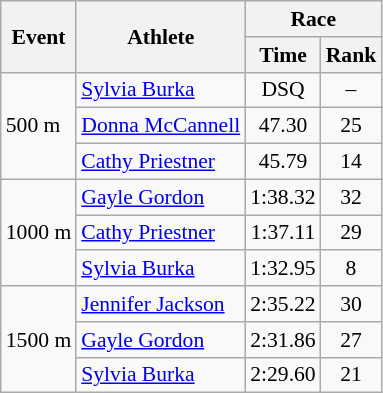<table class="wikitable" border="1" style="font-size:90%">
<tr>
<th rowspan=2>Event</th>
<th rowspan=2>Athlete</th>
<th colspan=2>Race</th>
</tr>
<tr>
<th>Time</th>
<th>Rank</th>
</tr>
<tr>
<td rowspan=3>500 m</td>
<td><a href='#'>Sylvia Burka</a></td>
<td align=center>DSQ</td>
<td align=center>–</td>
</tr>
<tr>
<td><a href='#'>Donna McCannell</a></td>
<td align=center>47.30</td>
<td align=center>25</td>
</tr>
<tr>
<td><a href='#'>Cathy Priestner</a></td>
<td align=center>45.79</td>
<td align=center>14</td>
</tr>
<tr>
<td rowspan=3>1000 m</td>
<td><a href='#'>Gayle Gordon</a></td>
<td align=center>1:38.32</td>
<td align=center>32</td>
</tr>
<tr>
<td><a href='#'>Cathy Priestner</a></td>
<td align=center>1:37.11</td>
<td align=center>29</td>
</tr>
<tr>
<td><a href='#'>Sylvia Burka</a></td>
<td align=center>1:32.95</td>
<td align=center>8</td>
</tr>
<tr>
<td rowspan=3>1500 m</td>
<td><a href='#'>Jennifer Jackson</a></td>
<td align=center>2:35.22</td>
<td align=center>30</td>
</tr>
<tr>
<td><a href='#'>Gayle Gordon</a></td>
<td align=center>2:31.86</td>
<td align=center>27</td>
</tr>
<tr>
<td><a href='#'>Sylvia Burka</a></td>
<td align=center>2:29.60</td>
<td align=center>21</td>
</tr>
</table>
